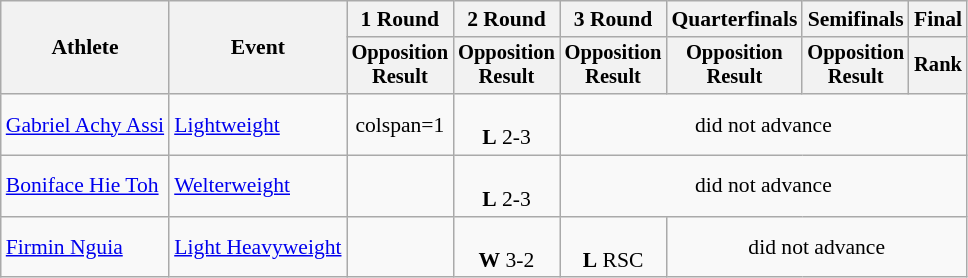<table class="wikitable" style="font-size:90%">
<tr>
<th rowspan="2">Athlete</th>
<th rowspan="2">Event</th>
<th>1 Round</th>
<th>2 Round</th>
<th>3 Round</th>
<th>Quarterfinals</th>
<th>Semifinals</th>
<th colspan=2>Final</th>
</tr>
<tr style="font-size:95%">
<th>Opposition<br>Result</th>
<th>Opposition<br>Result</th>
<th>Opposition<br>Result</th>
<th>Opposition<br>Result</th>
<th>Opposition<br>Result</th>
<th colspan=2>Rank</th>
</tr>
<tr align=center>
<td align=left><a href='#'>Gabriel Achy Assi</a></td>
<td align=left><a href='#'>Lightweight</a></td>
<td>colspan=1 </td>
<td><br><strong>L</strong> 2-3</td>
<td colspan=4>did not advance</td>
</tr>
<tr align=center>
<td align=left><a href='#'>Boniface Hie Toh</a></td>
<td align=left><a href='#'>Welterweight</a></td>
<td></td>
<td><br><strong>L</strong> 2-3</td>
<td colspan=4>did not advance</td>
</tr>
<tr align=center>
<td align=left><a href='#'>Firmin Nguia</a></td>
<td align=left><a href='#'>Light Heavyweight</a></td>
<td></td>
<td><br><strong>W</strong> 3-2</td>
<td><br><strong>L</strong> RSC</td>
<td colspan=3>did not advance</td>
</tr>
</table>
